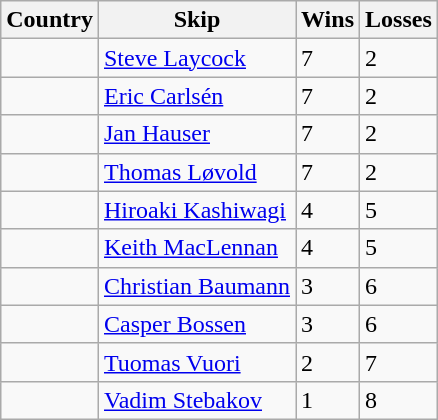<table class="wikitable">
<tr>
<th>Country</th>
<th>Skip</th>
<th>Wins</th>
<th>Losses</th>
</tr>
<tr>
<td></td>
<td><a href='#'>Steve Laycock</a></td>
<td>7</td>
<td>2</td>
</tr>
<tr>
<td></td>
<td><a href='#'>Eric Carlsén</a></td>
<td>7</td>
<td>2</td>
</tr>
<tr>
<td></td>
<td><a href='#'>Jan Hauser</a></td>
<td>7</td>
<td>2</td>
</tr>
<tr>
<td></td>
<td><a href='#'>Thomas Løvold</a></td>
<td>7</td>
<td>2</td>
</tr>
<tr>
<td></td>
<td><a href='#'>Hiroaki Kashiwagi</a></td>
<td>4</td>
<td>5</td>
</tr>
<tr>
<td></td>
<td><a href='#'>Keith MacLennan</a></td>
<td>4</td>
<td>5</td>
</tr>
<tr>
<td></td>
<td><a href='#'>Christian Baumann</a></td>
<td>3</td>
<td>6</td>
</tr>
<tr>
<td></td>
<td><a href='#'>Casper Bossen</a></td>
<td>3</td>
<td>6</td>
</tr>
<tr>
<td></td>
<td><a href='#'>Tuomas Vuori</a></td>
<td>2</td>
<td>7</td>
</tr>
<tr>
<td></td>
<td><a href='#'>Vadim Stebakov</a></td>
<td>1</td>
<td>8</td>
</tr>
</table>
